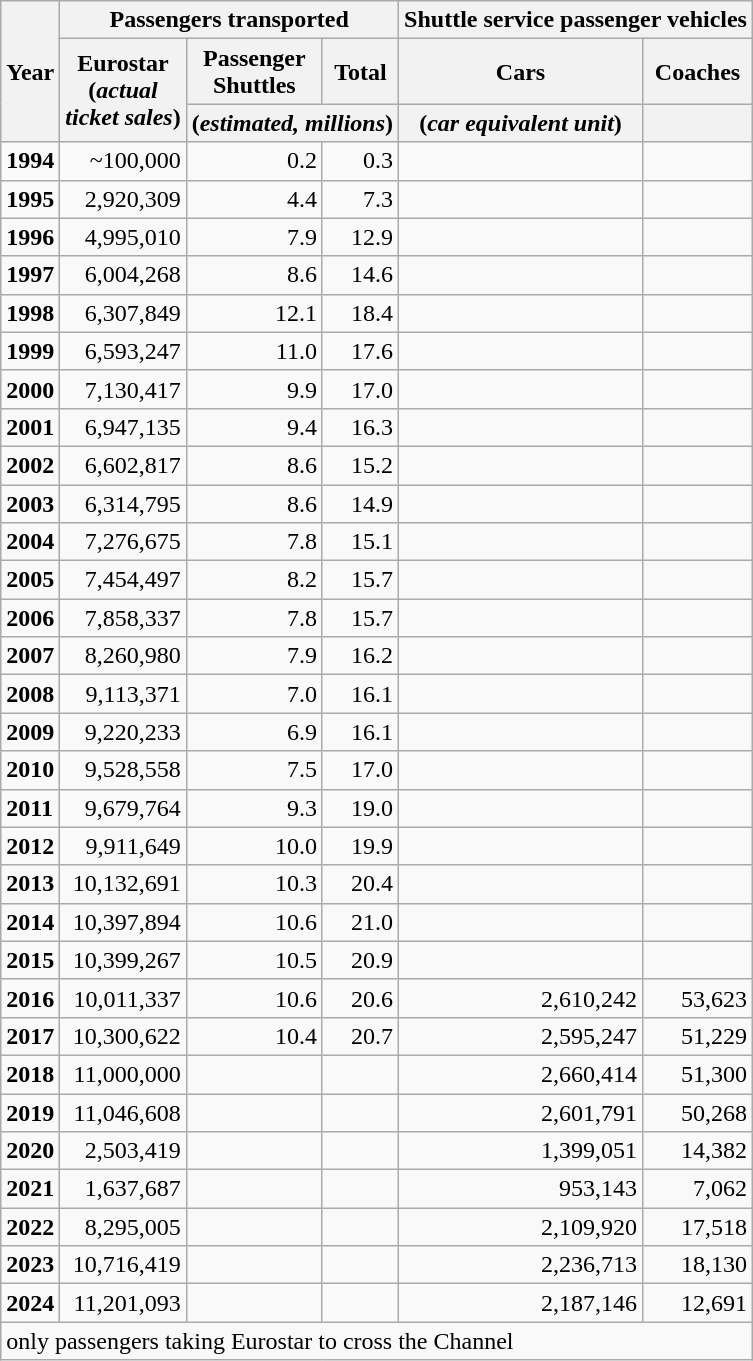<table class="wikitable" style="text-align:right">
<tr>
<th rowspan="3">Year</th>
<th colspan="3">Passengers transported</th>
<th colspan="2">Shuttle service passenger vehicles</th>
</tr>
<tr>
<th rowspan=2>Eurostar<br>(<em>actual<br>ticket sales</em>)<br></th>
<th>Passenger<br>Shuttles</th>
<th>Total</th>
<th>Cars</th>
<th>Coaches</th>
</tr>
<tr>
<th colspan=2 style="text-align:center;">(<em>estimated, millions</em>)</th>
<th>(<em>car equivalent unit</em>)</th>
<th></th>
</tr>
<tr>
<td align=left><strong>1994</strong></td>
<td>~100,000</td>
<td>0.2</td>
<td>0.3</td>
<td></td>
<td></td>
</tr>
<tr>
<td align=left><strong>1995</strong></td>
<td>2,920,309</td>
<td>4.4</td>
<td>7.3</td>
<td></td>
<td></td>
</tr>
<tr>
<td align=left><strong>1996</strong></td>
<td>4,995,010</td>
<td>7.9</td>
<td>12.9</td>
<td></td>
<td></td>
</tr>
<tr>
<td align=left><strong>1997</strong></td>
<td>6,004,268</td>
<td>8.6</td>
<td>14.6</td>
<td></td>
<td></td>
</tr>
<tr>
<td align=left><strong>1998</strong></td>
<td>6,307,849</td>
<td>12.1</td>
<td>18.4</td>
<td></td>
<td></td>
</tr>
<tr>
<td align=left><strong>1999</strong></td>
<td>6,593,247</td>
<td>11.0</td>
<td>17.6</td>
<td></td>
<td></td>
</tr>
<tr>
<td align=left><strong>2000</strong></td>
<td>7,130,417</td>
<td>9.9</td>
<td>17.0</td>
<td></td>
<td></td>
</tr>
<tr>
<td align=left><strong>2001</strong></td>
<td>6,947,135</td>
<td>9.4</td>
<td>16.3</td>
<td></td>
<td></td>
</tr>
<tr>
<td align=left><strong>2002</strong></td>
<td>6,602,817</td>
<td>8.6</td>
<td>15.2</td>
<td></td>
<td></td>
</tr>
<tr>
<td align=left><strong>2003</strong></td>
<td>6,314,795</td>
<td>8.6</td>
<td>14.9</td>
<td></td>
<td></td>
</tr>
<tr>
<td align=left><strong>2004</strong></td>
<td>7,276,675</td>
<td>7.8</td>
<td>15.1</td>
<td></td>
<td></td>
</tr>
<tr>
<td align=left><strong>2005</strong></td>
<td>7,454,497</td>
<td>8.2</td>
<td>15.7</td>
<td></td>
<td></td>
</tr>
<tr>
<td align=left><strong>2006</strong></td>
<td>7,858,337</td>
<td>7.8</td>
<td>15.7</td>
<td></td>
<td></td>
</tr>
<tr>
<td align=left><strong>2007</strong></td>
<td>8,260,980</td>
<td>7.9</td>
<td>16.2</td>
<td></td>
<td></td>
</tr>
<tr>
<td align=left><strong>2008</strong></td>
<td>9,113,371</td>
<td>7.0</td>
<td>16.1</td>
<td></td>
<td></td>
</tr>
<tr>
<td align=left><strong>2009</strong></td>
<td>9,220,233</td>
<td>6.9</td>
<td>16.1</td>
<td></td>
<td></td>
</tr>
<tr>
<td align=left><strong>2010</strong></td>
<td>9,528,558</td>
<td>7.5</td>
<td>17.0</td>
<td></td>
<td></td>
</tr>
<tr>
<td align=left><strong>2011</strong></td>
<td>9,679,764</td>
<td>9.3</td>
<td>19.0</td>
<td></td>
<td></td>
</tr>
<tr>
<td align=left><strong>2012</strong></td>
<td>9,911,649</td>
<td>10.0</td>
<td>19.9</td>
<td></td>
<td></td>
</tr>
<tr>
<td align=left><strong>2013</strong></td>
<td>10,132,691</td>
<td>10.3</td>
<td>20.4</td>
<td></td>
<td></td>
</tr>
<tr>
<td align=left><strong>2014</strong></td>
<td>10,397,894</td>
<td>10.6</td>
<td>21.0</td>
<td></td>
<td></td>
</tr>
<tr>
<td align=left><strong>2015</strong></td>
<td>10,399,267</td>
<td>10.5</td>
<td>20.9</td>
<td></td>
<td></td>
</tr>
<tr>
<td align=left><strong>2016</strong></td>
<td>10,011,337</td>
<td>10.6</td>
<td>20.6</td>
<td>2,610,242</td>
<td>53,623</td>
</tr>
<tr>
<td align=left><strong>2017</strong></td>
<td>10,300,622</td>
<td>10.4</td>
<td>20.7</td>
<td>2,595,247</td>
<td>51,229</td>
</tr>
<tr>
<td align=left><strong>2018</strong></td>
<td>11,000,000</td>
<td></td>
<td></td>
<td>2,660,414</td>
<td>51,300</td>
</tr>
<tr>
<td align=left><strong>2019</strong></td>
<td>11,046,608</td>
<td></td>
<td></td>
<td>2,601,791</td>
<td>50,268</td>
</tr>
<tr>
<td align=left><strong>2020</strong></td>
<td>2,503,419</td>
<td></td>
<td></td>
<td>1,399,051</td>
<td>14,382</td>
</tr>
<tr>
<td align=left><strong>2021</strong></td>
<td>1,637,687</td>
<td></td>
<td></td>
<td>953,143</td>
<td>7,062</td>
</tr>
<tr>
<td align=left><strong>2022</strong></td>
<td>8,295,005</td>
<td></td>
<td></td>
<td>2,109,920</td>
<td>17,518</td>
</tr>
<tr>
<td><strong>2023</strong></td>
<td>10,716,419</td>
<td></td>
<td></td>
<td>2,236,713</td>
<td>18,130</td>
</tr>
<tr>
<td><strong>2024</strong></td>
<td>11,201,093</td>
<td></td>
<td></td>
<td>2,187,146</td>
<td>12,691</td>
</tr>
<tr>
<td colspan="6" style="text-align:left;">only passengers taking Eurostar to cross the Channel</td>
</tr>
</table>
